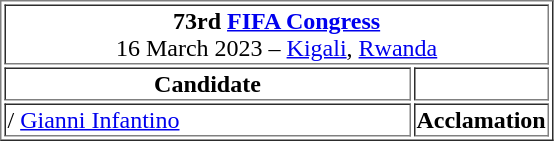<table border=1 >
<tr>
<td colspan=2 align=center><strong>73rd <a href='#'>FIFA Congress</a></strong><br>16 March 2023 – <a href='#'>Kigali</a>, <a href='#'>Rwanda</a></td>
</tr>
<tr>
<th width=75%>Candidate</th>
<th align=center></th>
</tr>
<tr>
<td>/ <a href='#'>Gianni Infantino</a></td>
<td align="center"><strong>Acclamation</strong></td>
</tr>
</table>
